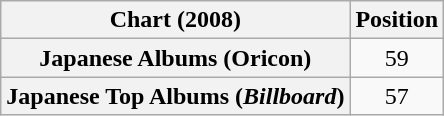<table class="wikitable plainrowheaders" style="text-align:center">
<tr>
<th>Chart (2008)</th>
<th>Position</th>
</tr>
<tr>
<th scope="row">Japanese Albums (Oricon)</th>
<td>59</td>
</tr>
<tr>
<th scope="row">Japanese Top Albums (<em>Billboard</em>)</th>
<td>57</td>
</tr>
</table>
